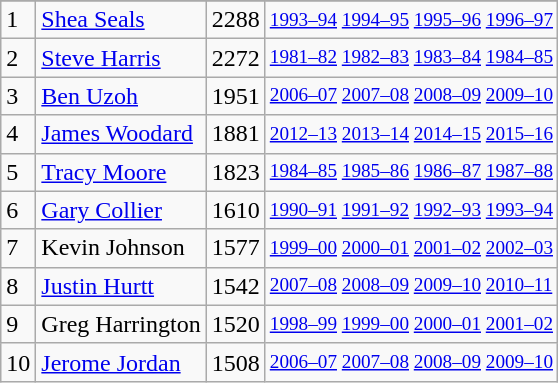<table class="wikitable"92>
<tr>
</tr>
<tr>
<td>1</td>
<td><a href='#'>Shea Seals</a></td>
<td>2288</td>
<td style="font-size:80%;"><a href='#'>1993–94</a> <a href='#'>1994–95</a> <a href='#'>1995–96</a> <a href='#'>1996–97</a></td>
</tr>
<tr>
<td>2</td>
<td><a href='#'>Steve Harris</a></td>
<td>2272</td>
<td style="font-size:80%;"><a href='#'>1981–82</a> <a href='#'>1982–83</a> <a href='#'>1983–84</a> <a href='#'>1984–85</a></td>
</tr>
<tr>
<td>3</td>
<td><a href='#'>Ben Uzoh</a></td>
<td>1951</td>
<td style="font-size:80%;"><a href='#'>2006–07</a> <a href='#'>2007–08</a> <a href='#'>2008–09</a> <a href='#'>2009–10</a></td>
</tr>
<tr>
<td>4</td>
<td><a href='#'>James Woodard</a></td>
<td>1881</td>
<td style="font-size:80%;"><a href='#'>2012–13</a> <a href='#'>2013–14</a> <a href='#'>2014–15</a> <a href='#'>2015–16</a></td>
</tr>
<tr>
<td>5</td>
<td><a href='#'>Tracy Moore</a></td>
<td>1823</td>
<td style="font-size:80%;"><a href='#'>1984–85</a> <a href='#'>1985–86</a> <a href='#'>1986–87</a> <a href='#'>1987–88</a></td>
</tr>
<tr>
<td>6</td>
<td><a href='#'>Gary Collier</a></td>
<td>1610</td>
<td style="font-size:80%;"><a href='#'>1990–91</a> <a href='#'>1991–92</a> <a href='#'>1992–93</a> <a href='#'>1993–94</a></td>
</tr>
<tr>
<td>7</td>
<td>Kevin Johnson</td>
<td>1577</td>
<td style="font-size:80%;"><a href='#'>1999–00</a> <a href='#'>2000–01</a> <a href='#'>2001–02</a> <a href='#'>2002–03</a></td>
</tr>
<tr>
<td>8</td>
<td><a href='#'>Justin Hurtt</a></td>
<td>1542</td>
<td style="font-size:80%;"><a href='#'>2007–08</a> <a href='#'>2008–09</a> <a href='#'>2009–10</a> <a href='#'>2010–11</a></td>
</tr>
<tr>
<td>9</td>
<td>Greg Harrington</td>
<td>1520</td>
<td style="font-size:80%;"><a href='#'>1998–99</a> <a href='#'>1999–00</a> <a href='#'>2000–01</a> <a href='#'>2001–02</a></td>
</tr>
<tr>
<td>10</td>
<td><a href='#'>Jerome Jordan</a></td>
<td>1508</td>
<td style="font-size:80%;"><a href='#'>2006–07</a> <a href='#'>2007–08</a> <a href='#'>2008–09</a> <a href='#'>2009–10</a></td>
</tr>
</table>
